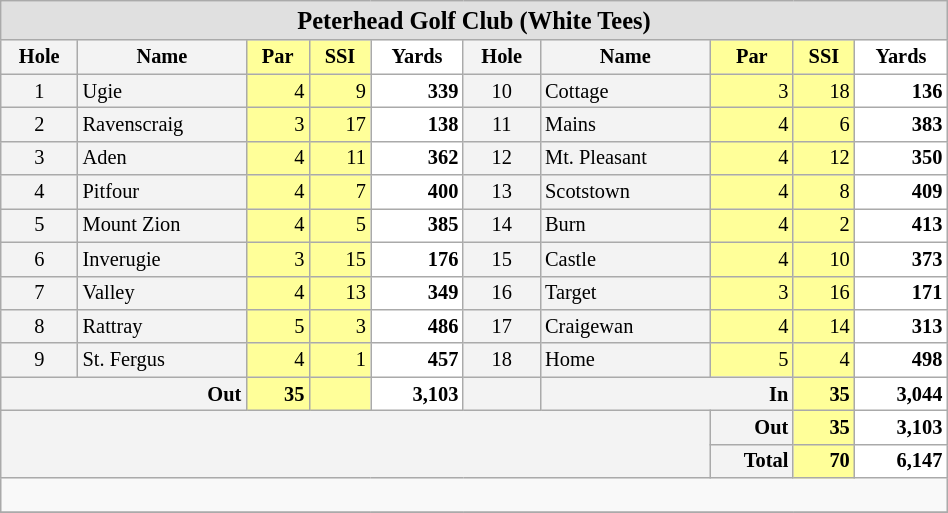<table class="wikitable" style="font-size: 85%" "margin: 1em auto 1em auto" border="2" cellspacing="0" cellpadding="3" width="50%">
<tr>
<td align = "center" style="background:#E0E0E0;" colspan = "10"><strong><big>Peterhead Golf Club (White Tees)</big></strong></td>
</tr>
<tr>
<td align = "center" style="background:#F3F3F3;"><strong>Hole</strong></td>
<td align = "center" style="background:#F3F3F3;"><strong>Name</strong></td>
<td align = "center" style="background:#FFFF99;"><strong>Par</strong></td>
<td align = "center" style="background:#FFFF99;"><strong>SSI</strong></td>
<td align = "center" style="background:#ffffff;"><strong>Yards</strong></td>
<td align = "center" style="background:#F3F3F3;"><strong>Hole</strong></td>
<td align = "center" style="background:#F3F3F3;"><strong>Name</strong></td>
<td align = "center" style="background:#FFFF99;"><strong>Par</strong></td>
<td align = "center" style="background:#FFFF99;"><strong>SSI</strong></td>
<td align = "center" style="background:#ffffff;"><strong>Yards</strong></td>
</tr>
<tr>
<td align = "center" style="background:#F3F3F3;">1</td>
<td style="background:#F3F3F3;">Ugie</td>
<td align = "right" style="background:#FFFF99;">4</td>
<td align = "right" style="background:#FFFF99;">9</td>
<td align = "right" style="background:#ffffff;"><strong>339</strong></td>
<td align = "center" style="background:#F3F3F3;">10</td>
<td style="background:#F3F3F3;">Cottage</td>
<td align = "right" style="background:#FFFF99;">3</td>
<td align = "right" style="background:#FFFF99;">18</td>
<td align = "right" style="background:#ffffff;"><strong>136</strong></td>
</tr>
<tr>
<td align = "center" style="background:#F3F3F3;">2</td>
<td style="background:#F3F3F3;">Ravenscraig</td>
<td align = "right" style="background:#FFFF99;">3</td>
<td align = "right" style="background:#FFFF99;">17</td>
<td align = "right" style="background:#ffffff;"><strong>138</strong></td>
<td align = "center" style="background:#F3F3F3;">11</td>
<td style="background:#F3F3F3;">Mains</td>
<td align = "right" style="background:#FFFF99;">4</td>
<td align = "right" style="background:#FFFF99;">6</td>
<td align = "right" style="background:#ffffff;"><strong>383</strong></td>
</tr>
<tr>
<td align = "center" style="background:#F3F3F3;">3</td>
<td style="background:#F3F3F3;">Aden</td>
<td align = "right" style="background:#FFFF99;">4</td>
<td align = "right" style="background:#FFFF99;">11</td>
<td align = "right" style="background:#ffffff;"><strong>362</strong></td>
<td align = "center" style="background:#F3F3F3;">12</td>
<td style="background:#F3F3F3;">Mt. Pleasant</td>
<td align = "right" style="background:#FFFF99;">4</td>
<td align = "right" style="background:#FFFF99;">12</td>
<td align = "right" style="background:#ffffff;"><strong>350</strong></td>
</tr>
<tr>
<td align = "center" style="background:#F3F3F3;">4</td>
<td style="background:#F3F3F3;">Pitfour</td>
<td align = "right" style="background:#FFFF99;">4</td>
<td align = "right" style="background:#FFFF99;">7</td>
<td align = "right" style="background:#ffffff;"><strong>400</strong></td>
<td align = "center" style="background:#F3F3F3;">13</td>
<td style="background:#F3F3F3;">Scotstown</td>
<td align = "right" style="background:#FFFF99;">4</td>
<td align = "right" style="background:#FFFF99;">8</td>
<td align = "right" style="background:#ffffff;"><strong>409</strong></td>
</tr>
<tr>
<td align = "center" style="background:#F3F3F3;">5</td>
<td style="background:#F3F3F3;">Mount Zion</td>
<td align = "right" style="background:#FFFF99;">4</td>
<td align = "right" style="background:#FFFF99;">5</td>
<td align = "right" style="background:#ffffff;"><strong>385</strong></td>
<td align = "center" style="background:#F3F3F3;">14</td>
<td style="background:#F3F3F3;">Burn</td>
<td align = "right" style="background:#FFFF99;">4</td>
<td align = "right" style="background:#FFFF99;">2</td>
<td align = "right" style="background:#ffffff;"><strong>413</strong></td>
</tr>
<tr>
<td align = "center" style="background:#F3F3F3;">6</td>
<td style="background:#F3F3F3;">Inverugie</td>
<td align = "right" style="background:#FFFF99;">3</td>
<td align = "right" style="background:#FFFF99;">15</td>
<td align = "right" style="background:#ffffff;"><strong>176</strong></td>
<td align = "center" style="background:#F3F3F3;">15</td>
<td style="background:#F3F3F3;">Castle</td>
<td align = "right" style="background:#FFFF99;">4</td>
<td align = "right" style="background:#FFFF99;">10</td>
<td align = "right" style="background:#ffffff;"><strong>373</strong></td>
</tr>
<tr>
<td align = "center" style="background:#F3F3F3;">7</td>
<td style="background:#F3F3F3;">Valley</td>
<td align = "right" style="background:#FFFF99;">4</td>
<td align = "right" style="background:#FFFF99;">13</td>
<td align = "right" style="background:#ffffff;"><strong>349</strong></td>
<td align = "center" style="background:#F3F3F3;">16</td>
<td style="background:#F3F3F3;">Target</td>
<td align = "right" style="background:#FFFF99;">3</td>
<td align = "right" style="background:#FFFF99;">16</td>
<td align = "right" style="background:#ffffff;"><strong>171</strong></td>
</tr>
<tr>
<td align = "center" style="background:#F3F3F3;">8</td>
<td style="background:#F3F3F3;">Rattray</td>
<td align = "right" style="background:#FFFF99;">5</td>
<td align = "right" style="background:#FFFF99;">3</td>
<td align = "right" style="background:#ffffff;"><strong>486</strong></td>
<td align = "center" style="background:#F3F3F3;">17</td>
<td style="background:#F3F3F3;">Craigewan</td>
<td align = "right" style="background:#FFFF99;">4</td>
<td align = "right" style="background:#FFFF99;">14</td>
<td align = "right" style="background:#ffffff;"><strong>313</strong></td>
</tr>
<tr>
<td align = "center" style="background:#F3F3F3;">9</td>
<td style="background:#F3F3F3;">St. Fergus</td>
<td align = "right" style="background:#FFFF99;">4</td>
<td align = "right" style="background:#FFFF99;">1</td>
<td align = "right" style="background:#ffffff;"><strong>457</strong></td>
<td align = "center" style="background:#F3F3F3;">18</td>
<td style="background:#F3F3F3;">Home</td>
<td align = "right" style="background:#FFFF99;">5</td>
<td align = "right" style="background:#FFFF99;">4</td>
<td align = "right" style="background:#ffffff;"><strong>498</strong></td>
</tr>
<tr>
<td align = "right" style="background:#F3F3F3;" colspan = "2"><strong>Out</strong></td>
<td align = "right" style="background:#FFFF99;"><strong>35</strong></td>
<td align = "right" style="background:#FFFF99;"> </td>
<td align = "right" style="background:#ffffff;"><strong>3,103</strong></td>
<td style="background:#F3F3F3;"> </td>
<td align = "right" style="background:#F3F3F3;" colspan = "2"><strong>In</strong></td>
<td align = "right" style="background:#FFFF99;"><strong>35</strong></td>
<td align = "right" style="background:#ffffff;"><strong>3,044</strong></td>
</tr>
<tr>
<td style="background:#F3F3F3;" colspan = "7" rowspan = "2"> </td>
<td align = "right" style="background:#F3F3F3;"><strong>Out</strong></td>
<td align = "right" style="background:#FFFF99;"><strong>35</strong></td>
<td align = "right" style="background:#ffffff;"><strong>3,103</strong></td>
</tr>
<tr>
<td align = "right" style="background:#F3F3F3;"><strong>Total</strong></td>
<td align = "right" style="background:#FFFF99;"><strong>70</strong></td>
<td align = "right" style="background:#ffffff;"><strong>6,147</strong></td>
</tr>
<tr>
<td align = "right" colspan = "10"> </td>
</tr>
<tr>
</tr>
</table>
